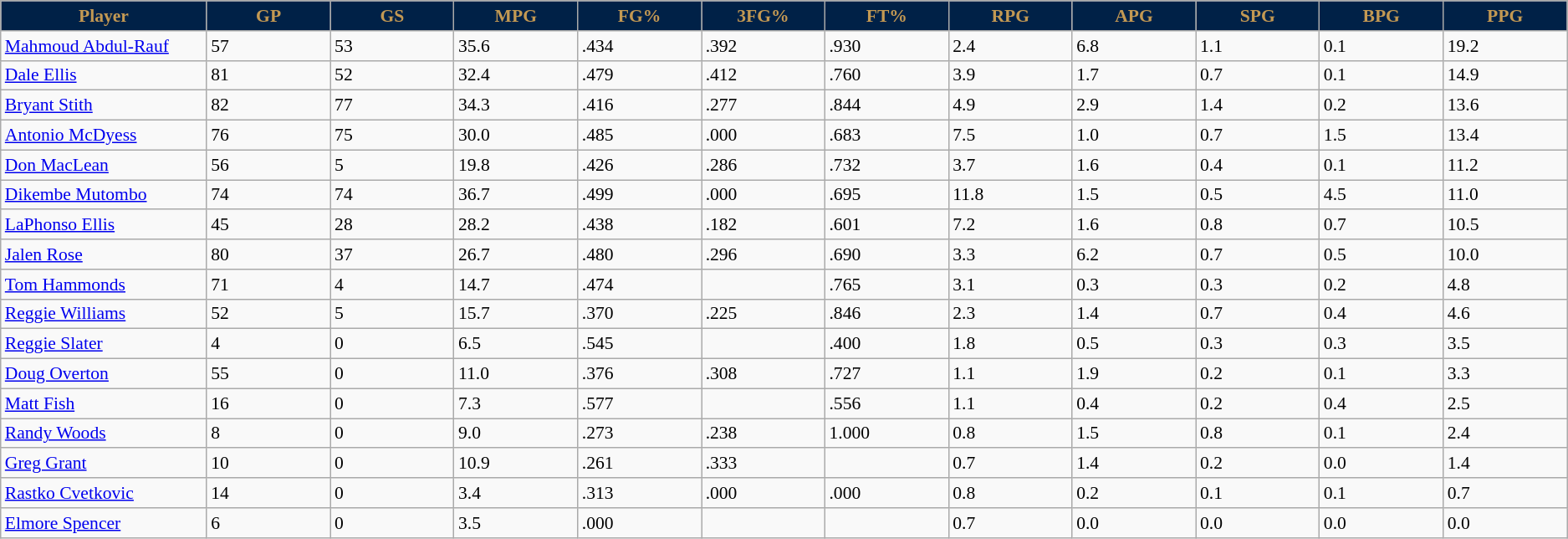<table class="wikitable sortable" style="font-size: 90%">
<tr>
<th style="background:#002147;color:#C39953;" width="10%">Player</th>
<th style="background:#002147;color:#C39953;" width="6%">GP</th>
<th style="background:#002147;color:#C39953;" width="6%">GS</th>
<th style="background:#002147;color:#C39953;" width="6%">MPG</th>
<th style="background:#002147;color:#C39953;" width="6%">FG%</th>
<th style="background:#002147;color:#C39953;" width="6%">3FG%</th>
<th style="background:#002147;color:#C39953;" width="6%">FT%</th>
<th style="background:#002147;color:#C39953;" width="6%">RPG</th>
<th style="background:#002147;color:#C39953;" width="6%">APG</th>
<th style="background:#002147;color:#C39953;" width="6%">SPG</th>
<th style="background:#002147;color:#C39953;" width="6%">BPG</th>
<th style="background:#002147;color:#C39953;" width="6%">PPG</th>
</tr>
<tr>
<td><a href='#'>Mahmoud Abdul-Rauf</a></td>
<td>57</td>
<td>53</td>
<td>35.6</td>
<td>.434</td>
<td>.392</td>
<td>.930</td>
<td>2.4</td>
<td>6.8</td>
<td>1.1</td>
<td>0.1</td>
<td>19.2</td>
</tr>
<tr>
<td><a href='#'>Dale Ellis</a></td>
<td>81</td>
<td>52</td>
<td>32.4</td>
<td>.479</td>
<td>.412</td>
<td>.760</td>
<td>3.9</td>
<td>1.7</td>
<td>0.7</td>
<td>0.1</td>
<td>14.9</td>
</tr>
<tr>
<td><a href='#'>Bryant Stith</a></td>
<td>82</td>
<td>77</td>
<td>34.3</td>
<td>.416</td>
<td>.277</td>
<td>.844</td>
<td>4.9</td>
<td>2.9</td>
<td>1.4</td>
<td>0.2</td>
<td>13.6</td>
</tr>
<tr>
<td><a href='#'>Antonio McDyess</a></td>
<td>76</td>
<td>75</td>
<td>30.0</td>
<td>.485</td>
<td>.000</td>
<td>.683</td>
<td>7.5</td>
<td>1.0</td>
<td>0.7</td>
<td>1.5</td>
<td>13.4</td>
</tr>
<tr>
<td><a href='#'>Don MacLean</a></td>
<td>56</td>
<td>5</td>
<td>19.8</td>
<td>.426</td>
<td>.286</td>
<td>.732</td>
<td>3.7</td>
<td>1.6</td>
<td>0.4</td>
<td>0.1</td>
<td>11.2</td>
</tr>
<tr>
<td><a href='#'>Dikembe Mutombo</a></td>
<td>74</td>
<td>74</td>
<td>36.7</td>
<td>.499</td>
<td>.000</td>
<td>.695</td>
<td>11.8</td>
<td>1.5</td>
<td>0.5</td>
<td>4.5</td>
<td>11.0</td>
</tr>
<tr>
<td><a href='#'>LaPhonso Ellis</a></td>
<td>45</td>
<td>28</td>
<td>28.2</td>
<td>.438</td>
<td>.182</td>
<td>.601</td>
<td>7.2</td>
<td>1.6</td>
<td>0.8</td>
<td>0.7</td>
<td>10.5</td>
</tr>
<tr>
<td><a href='#'>Jalen Rose</a></td>
<td>80</td>
<td>37</td>
<td>26.7</td>
<td>.480</td>
<td>.296</td>
<td>.690</td>
<td>3.3</td>
<td>6.2</td>
<td>0.7</td>
<td>0.5</td>
<td>10.0</td>
</tr>
<tr>
<td><a href='#'>Tom Hammonds</a></td>
<td>71</td>
<td>4</td>
<td>14.7</td>
<td>.474</td>
<td></td>
<td>.765</td>
<td>3.1</td>
<td>0.3</td>
<td>0.3</td>
<td>0.2</td>
<td>4.8</td>
</tr>
<tr>
<td><a href='#'>Reggie Williams</a></td>
<td>52</td>
<td>5</td>
<td>15.7</td>
<td>.370</td>
<td>.225</td>
<td>.846</td>
<td>2.3</td>
<td>1.4</td>
<td>0.7</td>
<td>0.4</td>
<td>4.6</td>
</tr>
<tr>
<td><a href='#'>Reggie Slater</a></td>
<td>4</td>
<td>0</td>
<td>6.5</td>
<td>.545</td>
<td></td>
<td>.400</td>
<td>1.8</td>
<td>0.5</td>
<td>0.3</td>
<td>0.3</td>
<td>3.5</td>
</tr>
<tr>
<td><a href='#'>Doug Overton</a></td>
<td>55</td>
<td>0</td>
<td>11.0</td>
<td>.376</td>
<td>.308</td>
<td>.727</td>
<td>1.1</td>
<td>1.9</td>
<td>0.2</td>
<td>0.1</td>
<td>3.3</td>
</tr>
<tr>
<td><a href='#'>Matt Fish</a></td>
<td>16</td>
<td>0</td>
<td>7.3</td>
<td>.577</td>
<td></td>
<td>.556</td>
<td>1.1</td>
<td>0.4</td>
<td>0.2</td>
<td>0.4</td>
<td>2.5</td>
</tr>
<tr>
<td><a href='#'>Randy Woods</a></td>
<td>8</td>
<td>0</td>
<td>9.0</td>
<td>.273</td>
<td>.238</td>
<td>1.000</td>
<td>0.8</td>
<td>1.5</td>
<td>0.8</td>
<td>0.1</td>
<td>2.4</td>
</tr>
<tr>
<td><a href='#'>Greg Grant</a></td>
<td>10</td>
<td>0</td>
<td>10.9</td>
<td>.261</td>
<td>.333</td>
<td></td>
<td>0.7</td>
<td>1.4</td>
<td>0.2</td>
<td>0.0</td>
<td>1.4</td>
</tr>
<tr>
<td><a href='#'>Rastko Cvetkovic</a></td>
<td>14</td>
<td>0</td>
<td>3.4</td>
<td>.313</td>
<td>.000</td>
<td>.000</td>
<td>0.8</td>
<td>0.2</td>
<td>0.1</td>
<td>0.1</td>
<td>0.7</td>
</tr>
<tr>
<td><a href='#'>Elmore Spencer</a></td>
<td>6</td>
<td>0</td>
<td>3.5</td>
<td>.000</td>
<td></td>
<td></td>
<td>0.7</td>
<td>0.0</td>
<td>0.0</td>
<td>0.0</td>
<td>0.0</td>
</tr>
</table>
